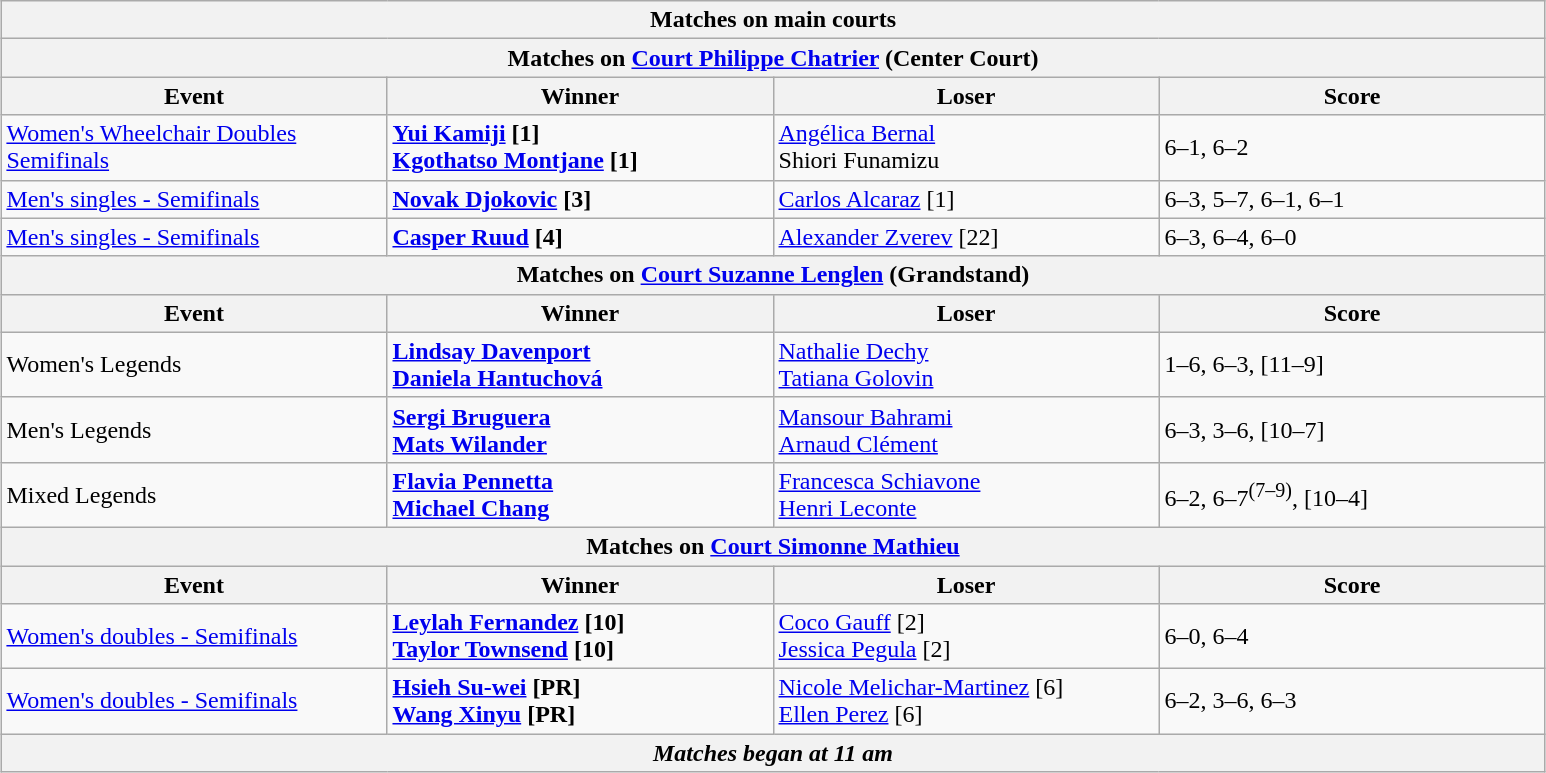<table class="wikitable" style="margin:auto;">
<tr>
<th colspan=4 style=white-space:nowrap>Matches on main courts</th>
</tr>
<tr>
<th colspan=4>Matches on <a href='#'>Court Philippe Chatrier</a> (Center Court)</th>
</tr>
<tr>
<th width=250>Event</th>
<th width=250>Winner</th>
<th width=250>Loser</th>
<th width=250>Score</th>
</tr>
<tr>
<td><a href='#'>Women's Wheelchair Doubles Semifinals</a></td>
<td><strong> <a href='#'>Yui Kamiji</a> [1] <br>  <a href='#'>Kgothatso Montjane</a> [1]</strong></td>
<td> <a href='#'>Angélica Bernal</a> <br>  Shiori Funamizu</td>
<td>6–1, 6–2</td>
</tr>
<tr>
<td><a href='#'>Men's singles - Semifinals</a></td>
<td><strong> <a href='#'>Novak Djokovic</a> [3]</strong></td>
<td> <a href='#'>Carlos Alcaraz</a> [1]</td>
<td>6–3, 5–7, 6–1, 6–1</td>
</tr>
<tr>
<td><a href='#'>Men's singles - Semifinals</a></td>
<td><strong> <a href='#'>Casper Ruud</a> [4]</strong></td>
<td> <a href='#'>Alexander Zverev</a> [22]</td>
<td>6–3, 6–4, 6–0</td>
</tr>
<tr>
<th colspan=4>Matches on <a href='#'>Court Suzanne Lenglen</a> (Grandstand)</th>
</tr>
<tr>
<th width=250>Event</th>
<th width=250>Winner</th>
<th width=250>Loser</th>
<th width=250>Score</th>
</tr>
<tr>
<td>Women's Legends</td>
<td><strong> <a href='#'>Lindsay Davenport</a> <br>  <a href='#'>Daniela Hantuchová</a></strong></td>
<td> <a href='#'>Nathalie Dechy</a> <br>  <a href='#'>Tatiana Golovin</a></td>
<td>1–6, 6–3, [11–9]</td>
</tr>
<tr>
<td>Men's Legends</td>
<td><strong> <a href='#'>Sergi Bruguera</a> <br>  <a href='#'>Mats Wilander</a></strong></td>
<td> <a href='#'>Mansour Bahrami</a> <br>  <a href='#'>Arnaud Clément</a></td>
<td>6–3, 3–6, [10–7]</td>
</tr>
<tr>
<td>Mixed Legends</td>
<td><strong> <a href='#'>Flavia Pennetta</a> <br>  <a href='#'>Michael Chang</a></strong></td>
<td> <a href='#'>Francesca Schiavone</a> <br>  <a href='#'>Henri Leconte</a></td>
<td>6–2, 6–7<sup>(7–9)</sup>, [10–4]</td>
</tr>
<tr>
<th colspan=4>Matches on <a href='#'>Court Simonne Mathieu</a></th>
</tr>
<tr>
<th width=250>Event</th>
<th width=250>Winner</th>
<th width=250>Loser</th>
<th width=250>Score</th>
</tr>
<tr>
<td><a href='#'>Women's doubles - Semifinals</a></td>
<td><strong> <a href='#'>Leylah Fernandez</a> [10] <br>  <a href='#'>Taylor Townsend</a> [10]</strong></td>
<td> <a href='#'>Coco Gauff</a> [2] <br>  <a href='#'>Jessica Pegula</a> [2]</td>
<td>6–0, 6–4</td>
</tr>
<tr>
<td><a href='#'>Women's doubles - Semifinals</a></td>
<td><strong> <a href='#'>Hsieh Su-wei</a> [PR] <br>  <a href='#'>Wang Xinyu</a> [PR]</strong></td>
<td> <a href='#'>Nicole Melichar-Martinez</a> [6] <br>  <a href='#'>Ellen Perez</a> [6]</td>
<td>6–2, 3–6, 6–3</td>
</tr>
<tr>
<th colspan=4><em>Matches began at 11 am</em></th>
</tr>
</table>
